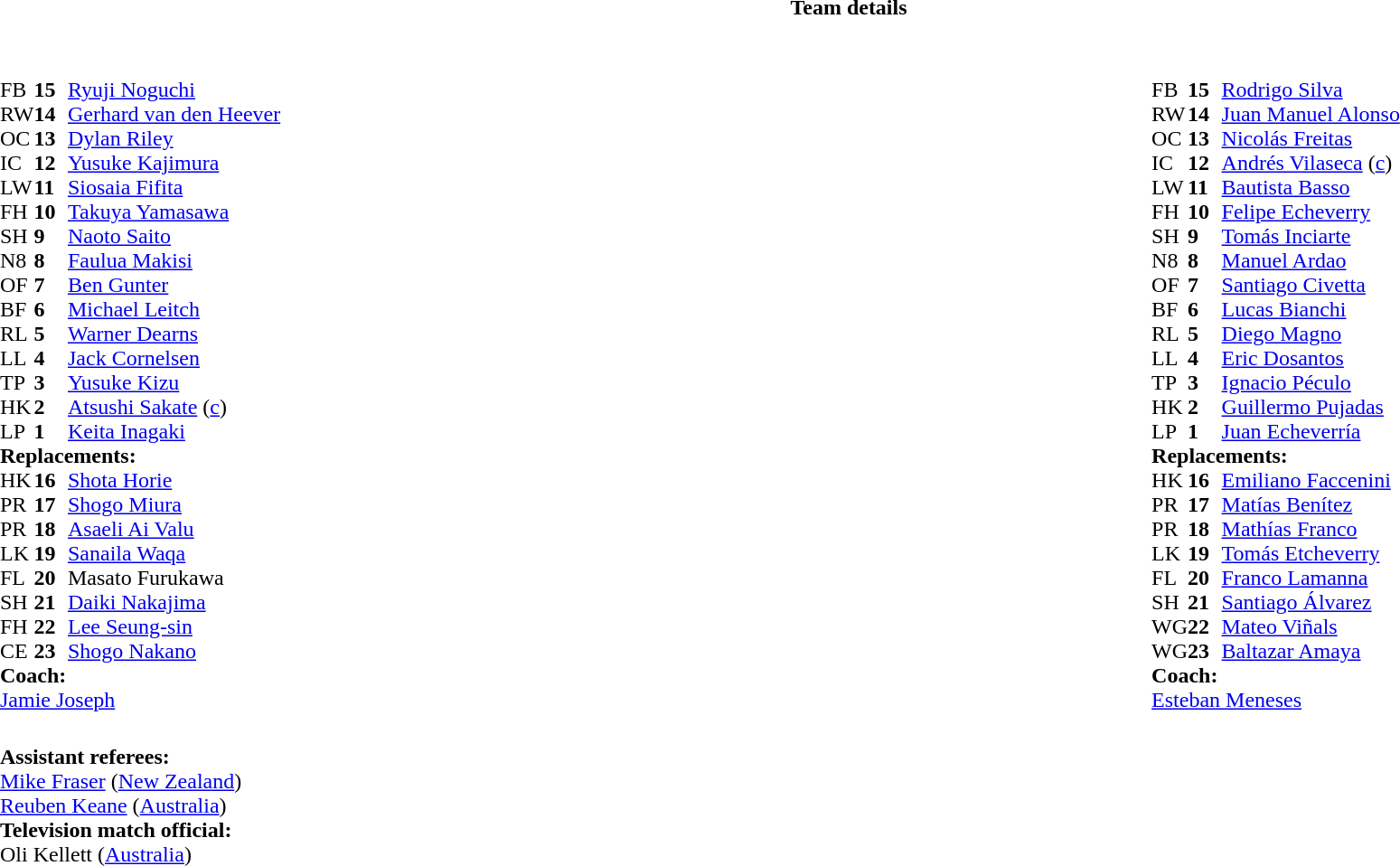<table border="0" style="width:100%;" class="collapsible collapsed">
<tr>
<th>Team details</th>
</tr>
<tr>
<td><br><table style="width:100%">
<tr>
<td style="vertical-align:top;width:50%"><br><table cellspacing="0" cellpadding="0">
<tr>
<th width="25"></th>
<th width="25"></th>
</tr>
<tr>
<td>FB</td>
<td><strong>15</strong></td>
<td><a href='#'>Ryuji Noguchi</a></td>
</tr>
<tr>
<td>RW</td>
<td><strong>14</strong></td>
<td><a href='#'>Gerhard van den Heever</a></td>
</tr>
<tr>
<td>OC</td>
<td><strong>13</strong></td>
<td><a href='#'>Dylan Riley</a></td>
</tr>
<tr>
<td>IC</td>
<td><strong>12</strong></td>
<td><a href='#'>Yusuke Kajimura</a></td>
</tr>
<tr>
<td>LW</td>
<td><strong>11</strong></td>
<td><a href='#'>Siosaia Fifita</a></td>
<td></td>
<td></td>
</tr>
<tr>
<td>FH</td>
<td><strong>10</strong></td>
<td><a href='#'>Takuya Yamasawa</a></td>
<td></td>
<td></td>
</tr>
<tr>
<td>SH</td>
<td><strong>9</strong></td>
<td><a href='#'>Naoto Saito</a></td>
<td></td>
<td></td>
</tr>
<tr>
<td>N8</td>
<td><strong>8</strong></td>
<td><a href='#'>Faulua Makisi</a></td>
</tr>
<tr>
<td>OF</td>
<td><strong>7</strong></td>
<td><a href='#'>Ben Gunter</a></td>
<td></td>
<td></td>
</tr>
<tr>
<td>BF</td>
<td><strong>6</strong></td>
<td><a href='#'>Michael Leitch</a></td>
</tr>
<tr>
<td>RL</td>
<td><strong>5</strong></td>
<td><a href='#'>Warner Dearns</a></td>
<td></td>
<td></td>
</tr>
<tr>
<td>LL</td>
<td><strong>4</strong></td>
<td><a href='#'>Jack Cornelsen</a></td>
</tr>
<tr>
<td>TP</td>
<td><strong>3</strong></td>
<td><a href='#'>Yusuke Kizu</a></td>
<td></td>
<td></td>
</tr>
<tr>
<td>HK</td>
<td><strong>2</strong></td>
<td><a href='#'>Atsushi Sakate</a> (<a href='#'>c</a>)</td>
<td></td>
<td></td>
</tr>
<tr>
<td>LP</td>
<td><strong>1</strong></td>
<td><a href='#'>Keita Inagaki</a></td>
<td></td>
<td></td>
<td></td>
<td></td>
</tr>
<tr>
<td colspan=3><strong>Replacements:</strong></td>
</tr>
<tr>
<td>HK</td>
<td><strong>16</strong></td>
<td><a href='#'>Shota Horie</a></td>
<td></td>
<td></td>
</tr>
<tr>
<td>PR</td>
<td><strong>17</strong></td>
<td><a href='#'>Shogo Miura</a></td>
<td></td>
<td></td>
<td></td>
</tr>
<tr>
<td>PR</td>
<td><strong>18</strong></td>
<td><a href='#'>Asaeli Ai Valu</a></td>
<td></td>
<td></td>
</tr>
<tr>
<td>LK</td>
<td><strong>19</strong></td>
<td><a href='#'>Sanaila Waqa</a></td>
<td></td>
<td></td>
</tr>
<tr>
<td>FL</td>
<td><strong>20</strong></td>
<td>Masato Furukawa</td>
<td></td>
<td></td>
</tr>
<tr>
<td>SH</td>
<td><strong>21</strong></td>
<td><a href='#'>Daiki Nakajima</a></td>
<td></td>
<td></td>
</tr>
<tr>
<td>FH</td>
<td><strong>22</strong></td>
<td><a href='#'>Lee Seung-sin</a></td>
<td></td>
<td></td>
</tr>
<tr>
<td>CE</td>
<td><strong>23</strong></td>
<td><a href='#'>Shogo Nakano</a></td>
<td></td>
<td></td>
<td></td>
<td></td>
</tr>
<tr>
<td colspan=3><strong>Coach:</strong></td>
</tr>
<tr>
<td colspan="4"> <a href='#'>Jamie Joseph</a></td>
</tr>
</table>
</td>
<td valign=top></td>
<td style="vertical-align:top;width:50%"><br><table cellspacing="0" cellpadding="0" style="margin:auto">
<tr>
<th width="25"></th>
<th width="25"></th>
</tr>
<tr>
<td>FB</td>
<td><strong>15</strong></td>
<td><a href='#'>Rodrigo Silva</a></td>
</tr>
<tr>
<td>RW</td>
<td><strong>14</strong></td>
<td><a href='#'>Juan Manuel Alonso</a></td>
<td></td>
<td></td>
</tr>
<tr>
<td>OC</td>
<td><strong>13</strong></td>
<td><a href='#'>Nicolás Freitas</a></td>
<td></td>
<td></td>
</tr>
<tr>
<td>IC</td>
<td><strong>12</strong></td>
<td><a href='#'>Andrés Vilaseca</a> (<a href='#'>c</a>)</td>
</tr>
<tr>
<td>LW</td>
<td><strong>11</strong></td>
<td><a href='#'>Bautista Basso</a></td>
</tr>
<tr>
<td>FH</td>
<td><strong>10</strong></td>
<td><a href='#'>Felipe Echeverry</a></td>
</tr>
<tr>
<td>SH</td>
<td><strong>9</strong></td>
<td><a href='#'>Tomás Inciarte</a></td>
<td></td>
<td></td>
</tr>
<tr>
<td>N8</td>
<td><strong>8</strong></td>
<td><a href='#'>Manuel Ardao</a></td>
</tr>
<tr>
<td>OF</td>
<td><strong>7</strong></td>
<td><a href='#'>Santiago Civetta</a></td>
<td></td>
</tr>
<tr>
<td>BF</td>
<td><strong>6</strong></td>
<td><a href='#'>Lucas Bianchi</a></td>
<td></td>
<td></td>
</tr>
<tr>
<td>RL</td>
<td><strong>5</strong></td>
<td><a href='#'>Diego Magno</a></td>
<td></td>
<td></td>
</tr>
<tr>
<td>LL</td>
<td><strong>4</strong></td>
<td><a href='#'>Eric Dosantos</a></td>
</tr>
<tr>
<td>TP</td>
<td><strong>3</strong></td>
<td><a href='#'>Ignacio Péculo</a></td>
<td></td>
<td></td>
</tr>
<tr>
<td>HK</td>
<td><strong>2</strong></td>
<td><a href='#'>Guillermo Pujadas</a></td>
<td></td>
<td></td>
</tr>
<tr>
<td>LP</td>
<td><strong>1</strong></td>
<td><a href='#'>Juan Echeverría</a></td>
<td></td>
<td></td>
</tr>
<tr>
<td colspan=3><strong>Replacements:</strong></td>
</tr>
<tr>
<td>HK</td>
<td><strong>16</strong></td>
<td><a href='#'>Emiliano Faccenini</a></td>
<td></td>
<td></td>
</tr>
<tr>
<td>PR</td>
<td><strong>17</strong></td>
<td><a href='#'>Matías Benítez</a></td>
<td></td>
<td></td>
</tr>
<tr>
<td>PR</td>
<td><strong>18</strong></td>
<td><a href='#'>Mathías Franco</a></td>
<td></td>
<td></td>
</tr>
<tr>
<td>LK</td>
<td><strong>19</strong></td>
<td><a href='#'>Tomás Etcheverry</a></td>
<td></td>
<td></td>
</tr>
<tr>
<td>FL</td>
<td><strong>20</strong></td>
<td><a href='#'>Franco Lamanna</a></td>
<td></td>
<td></td>
</tr>
<tr>
<td>SH</td>
<td><strong>21</strong></td>
<td><a href='#'>Santiago Álvarez</a></td>
<td></td>
<td></td>
</tr>
<tr>
<td>WG</td>
<td><strong>22</strong></td>
<td><a href='#'>Mateo Viñals</a></td>
<td></td>
<td></td>
</tr>
<tr>
<td>WG</td>
<td><strong>23</strong></td>
<td><a href='#'>Baltazar Amaya</a></td>
<td></td>
<td></td>
</tr>
<tr>
<td colspan=3><strong>Coach:</strong></td>
</tr>
<tr>
<td colspan="4"> <a href='#'>Esteban Meneses</a></td>
</tr>
</table>
</td>
</tr>
</table>
<table style="width:100%">
<tr>
<td><br><strong>Assistant referees:</strong>
<br><a href='#'>Mike Fraser</a> (<a href='#'>New Zealand</a>)
<br><a href='#'>Reuben Keane</a> (<a href='#'>Australia</a>)
<br><strong>Television match official:</strong>
<br>Oli Kellett (<a href='#'>Australia</a>)</td>
</tr>
</table>
</td>
</tr>
</table>
